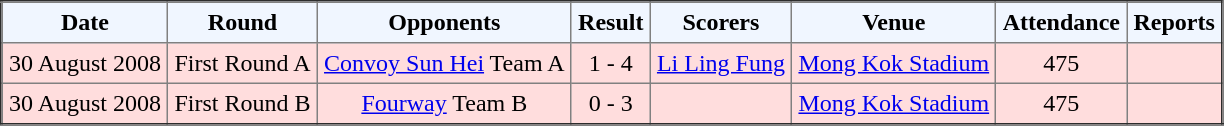<table border="2" cellpadding="4" style="border-collapse:collapse; text-align:center;">
<tr style="background:#f0f6ff;">
<th><strong>Date</strong></th>
<td><strong>Round</strong></td>
<th><strong>Opponents</strong></th>
<th><strong>Result</strong></th>
<th><strong>Scorers</strong></th>
<th><strong>Venue</strong></th>
<th><strong>Attendance</strong></th>
<th><strong>Reports</strong></th>
</tr>
<tr bgcolor="#ffdddd">
<td>30 August 2008</td>
<td>First Round A</td>
<td><a href='#'>Convoy Sun Hei</a> Team A</td>
<td>1 - 4</td>
<td><a href='#'>Li Ling Fung</a></td>
<td><a href='#'>Mong Kok Stadium</a></td>
<td>475</td>
<td></td>
</tr>
<tr bgcolor="#ffdddd">
<td>30 August 2008</td>
<td>First Round B</td>
<td><a href='#'>Fourway</a> Team B</td>
<td>0 - 3</td>
<td></td>
<td><a href='#'>Mong Kok Stadium</a></td>
<td>475</td>
<td></td>
</tr>
</table>
